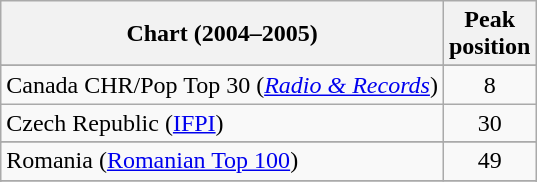<table class="wikitable sortable">
<tr>
<th>Chart (2004–2005)</th>
<th>Peak<br>position</th>
</tr>
<tr>
</tr>
<tr>
</tr>
<tr>
</tr>
<tr>
</tr>
<tr>
<td>Canada CHR/Pop Top 30 (<em><a href='#'>Radio & Records</a></em>)</td>
<td align="center">8</td>
</tr>
<tr>
<td>Czech Republic (<a href='#'>IFPI</a>)</td>
<td align="center">30</td>
</tr>
<tr>
</tr>
<tr>
</tr>
<tr>
</tr>
<tr>
</tr>
<tr>
</tr>
<tr>
</tr>
<tr>
<td>Romania (<a href='#'>Romanian Top 100</a>)</td>
<td align="center">49</td>
</tr>
<tr>
</tr>
<tr>
</tr>
<tr>
</tr>
<tr>
</tr>
<tr>
</tr>
<tr>
</tr>
<tr>
</tr>
</table>
